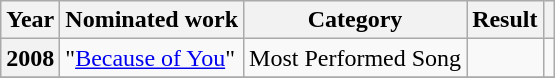<table class="wikitable plainrowheaders">
<tr>
<th>Year</th>
<th>Nominated work</th>
<th>Category</th>
<th>Result</th>
<th></th>
</tr>
<tr>
<th scope="row">2008</th>
<td>"<a href='#'>Because of You</a>"</td>
<td>Most Performed Song</td>
<td></td>
<td align="center"></td>
</tr>
<tr>
</tr>
</table>
